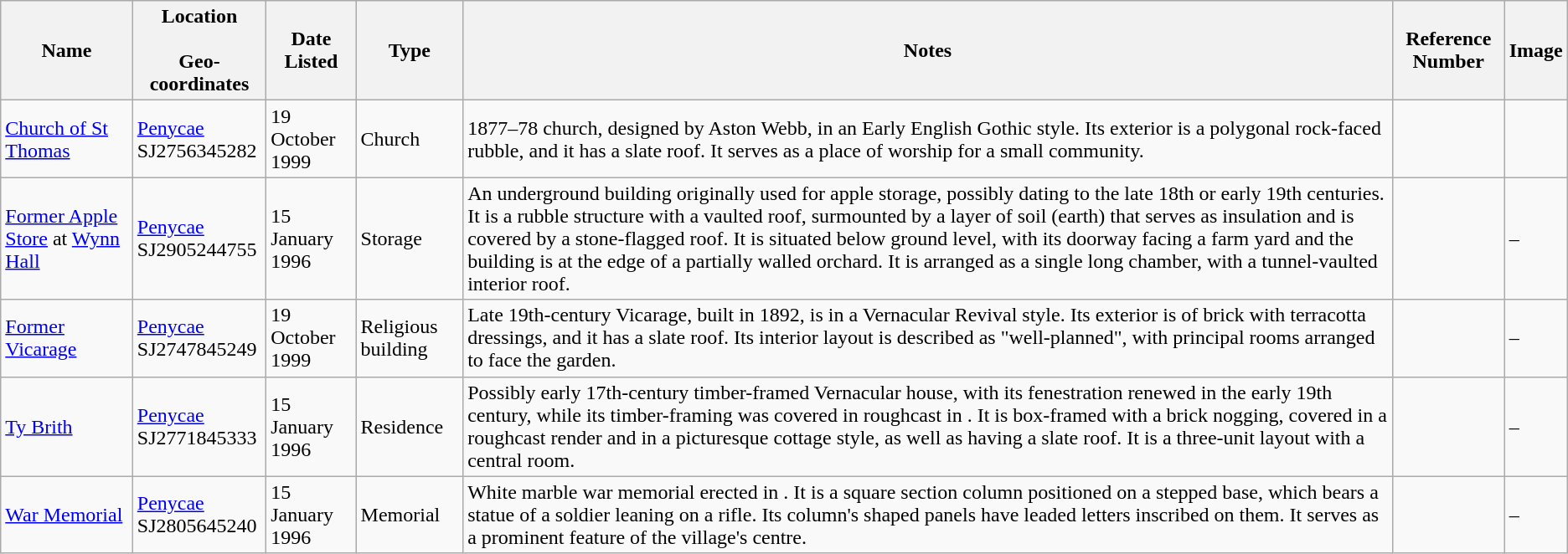<table class="wikitable sortable">
<tr>
<th>Name</th>
<th>Location<br><br>Geo-coordinates</th>
<th>Date Listed</th>
<th>Type</th>
<th>Notes</th>
<th>Reference Number</th>
<th>Image</th>
</tr>
<tr>
<td><a href='#'>Church of St Thomas</a></td>
<td><a href='#'>Penycae</a><br>SJ2756345282<br></td>
<td>19 October 1999</td>
<td>Church</td>
<td>1877–78 church, designed by Aston Webb, in an Early English Gothic style. Its exterior is a polygonal rock-faced rubble, and it has a slate roof. It serves as a place of worship for a small community.</td>
<td></td>
<td></td>
</tr>
<tr>
<td><a href='#'>Former Apple Store</a> at <a href='#'>Wynn Hall</a></td>
<td><a href='#'>Penycae</a><br>SJ2905244755<br></td>
<td>15 January 1996</td>
<td>Storage</td>
<td>An underground building originally used for apple storage, possibly dating to the late 18th or early 19th centuries. It is a rubble structure with a vaulted roof, surmounted by a layer of soil (earth) that serves as insulation and is covered by a stone-flagged roof. It is situated below ground level, with its doorway facing a farm yard and the building is at the edge of a partially walled orchard. It is arranged as a single long chamber, with a tunnel-vaulted interior roof.</td>
<td></td>
<td>–</td>
</tr>
<tr>
<td><a href='#'>Former Vicarage</a></td>
<td><a href='#'>Penycae</a><br>SJ2747845249<br></td>
<td>19 October 1999</td>
<td>Religious building</td>
<td>Late 19th-century Vicarage, built in 1892, is in a Vernacular Revival style. Its exterior is of brick with terracotta dressings, and it has a slate roof. Its interior layout is described as "well-planned", with principal rooms arranged to face the garden.</td>
<td></td>
<td>–</td>
</tr>
<tr>
<td><a href='#'>Ty Brith</a></td>
<td><a href='#'>Penycae</a><br>SJ2771845333<br></td>
<td>15 January 1996</td>
<td>Residence</td>
<td>Possibly early 17th-century timber-framed Vernacular house, with its fenestration renewed in the early 19th century, while its timber-framing was covered in roughcast in . It is box-framed with a brick nogging, covered in a roughcast render and in a picturesque cottage style, as well as having a slate roof. It is a three-unit layout with a central room.</td>
<td></td>
<td>–</td>
</tr>
<tr>
<td><a href='#'>War Memorial</a></td>
<td><a href='#'>Penycae</a><br>SJ2805645240<br></td>
<td>15 January 1996</td>
<td>Memorial</td>
<td>White marble war memorial erected in . It is a square section column positioned on a stepped base, which bears a statue of a soldier leaning on a rifle. Its column's shaped panels have leaded letters inscribed on them. It serves as a prominent feature of the village's centre.</td>
<td></td>
<td>–</td>
</tr>
</table>
